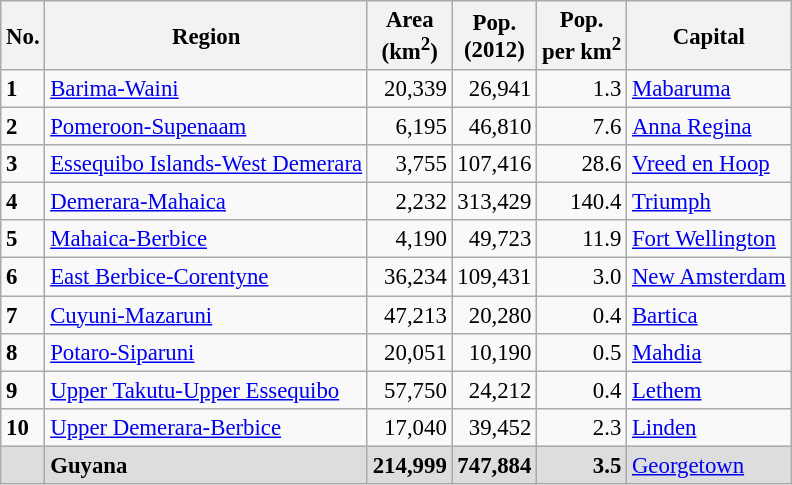<table class="wikitable sortable" style="font-size:95%;">
<tr>
<th>No.</th>
<th>Region</th>
<th>Area<br>(km<sup>2</sup>)</th>
<th>Pop.<br>(2012)</th>
<th>Pop.<br>per km<sup>2</sup></th>
<th>Capital</th>
</tr>
<tr>
<td><strong>1</strong></td>
<td><a href='#'>Barima-Waini</a></td>
<td align=right>20,339</td>
<td align=right>26,941</td>
<td align=right>1.3</td>
<td><a href='#'>Mabaruma</a></td>
</tr>
<tr>
<td><strong>2</strong></td>
<td><a href='#'>Pomeroon-Supenaam</a></td>
<td align=right>6,195</td>
<td align=right>46,810</td>
<td align=right>7.6</td>
<td><a href='#'>Anna Regina</a></td>
</tr>
<tr>
<td><strong>3</strong></td>
<td><a href='#'>Essequibo Islands-West Demerara</a></td>
<td align=right>3,755</td>
<td align=right>107,416</td>
<td align=right>28.6</td>
<td><a href='#'>Vreed en Hoop</a></td>
</tr>
<tr>
<td><strong>4</strong></td>
<td><a href='#'>Demerara-Mahaica</a></td>
<td align=right>2,232</td>
<td align=right>313,429</td>
<td align=right>140.4</td>
<td><a href='#'>Triumph</a></td>
</tr>
<tr>
<td><strong>5</strong></td>
<td><a href='#'>Mahaica-Berbice</a></td>
<td align=right>4,190</td>
<td align=right>49,723</td>
<td align=right>11.9</td>
<td><a href='#'>Fort Wellington</a></td>
</tr>
<tr>
<td><strong>6</strong></td>
<td><a href='#'>East Berbice-Corentyne</a></td>
<td align=right>36,234</td>
<td align=right>109,431</td>
<td align=right>3.0</td>
<td><a href='#'>New Amsterdam</a></td>
</tr>
<tr>
<td><strong>7</strong></td>
<td><a href='#'>Cuyuni-Mazaruni</a></td>
<td align=right>47,213</td>
<td align=right>20,280</td>
<td align=right>0.4</td>
<td><a href='#'>Bartica</a></td>
</tr>
<tr>
<td><strong>8</strong></td>
<td><a href='#'>Potaro-Siparuni</a></td>
<td align=right>20,051</td>
<td align=right>10,190</td>
<td align=right>0.5</td>
<td><a href='#'>Mahdia</a></td>
</tr>
<tr>
<td><strong>9</strong></td>
<td><a href='#'>Upper Takutu-Upper Essequibo</a></td>
<td align=right>57,750</td>
<td align=right>24,212</td>
<td align=right>0.4</td>
<td><a href='#'>Lethem</a></td>
</tr>
<tr>
<td><strong>10</strong></td>
<td><a href='#'>Upper Demerara-Berbice</a></td>
<td align=right>17,040</td>
<td align=right>39,452</td>
<td align=right>2.3</td>
<td><a href='#'>Linden</a></td>
</tr>
<tr class="sortbottom" style="background-color:#DDDDDD;">
<td> </td>
<td><strong>Guyana</strong></td>
<td align=right><strong>214,999</strong></td>
<td align=right><strong>747,884</strong></td>
<td align=right><strong>3.5</strong></td>
<td><a href='#'>Georgetown</a></td>
</tr>
</table>
